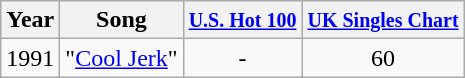<table class="wikitable">
<tr>
<th style="text-align:center;">Year</th>
<th align="left">Song</th>
<th style="text-align:center;"><small><a href='#'>U.S. Hot 100</a></small></th>
<th style="text-align:center;"><small><a href='#'>UK Singles Chart</a></small></th>
</tr>
<tr>
<td style="text-align:center;">1991</td>
<td align="left">"<a href='#'>Cool Jerk</a>"</td>
<td style="text-align:center;">-</td>
<td style="text-align:center;">60</td>
</tr>
</table>
